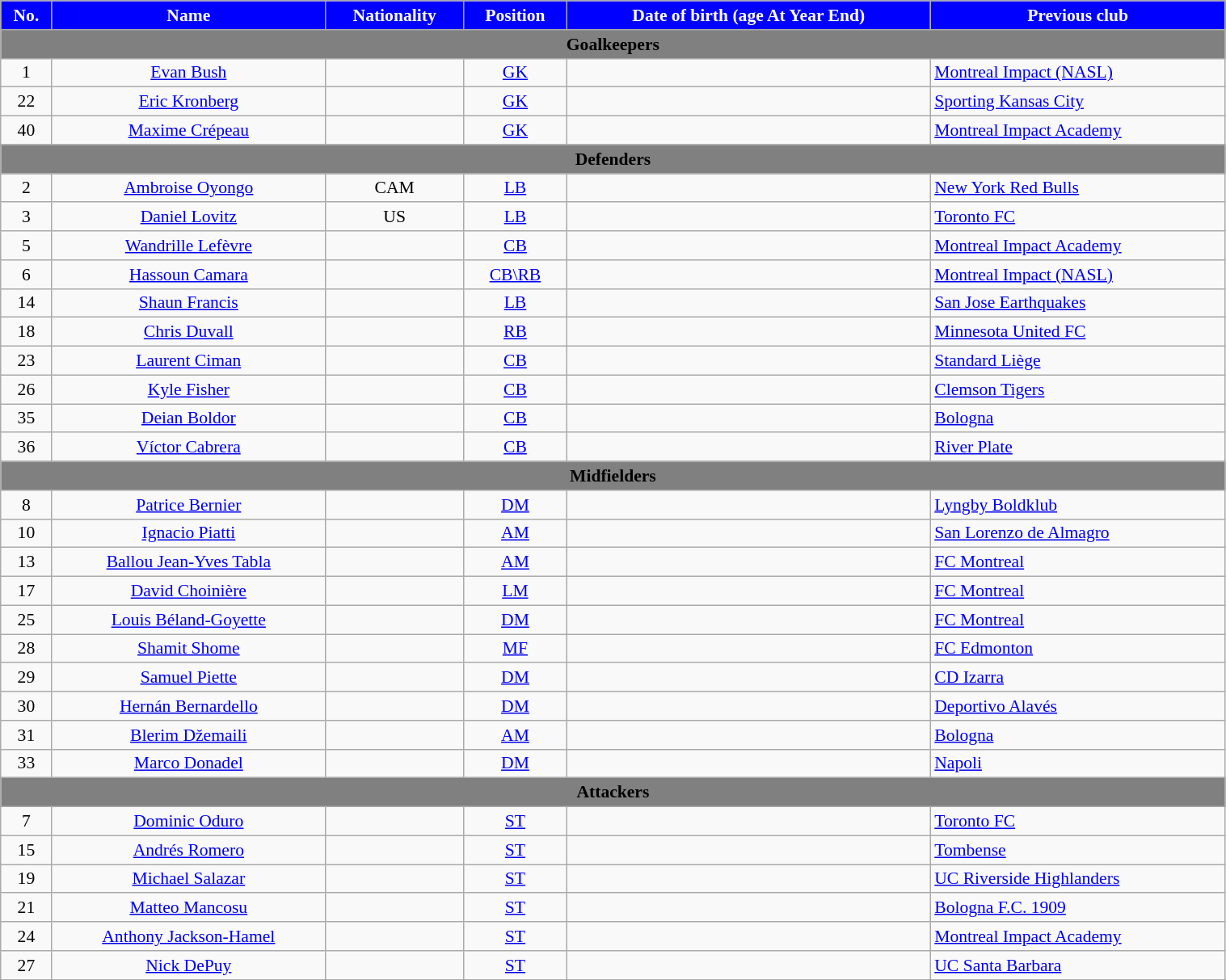<table class="wikitable"  style="text-align:center; font-size:90%; width:80%;">
<tr>
<th style="background:#00f; color:white; text-align:center;">No.</th>
<th style="background:#00f; color:white; text-align:center;">Name</th>
<th style="background:#00f; color:white; text-align:center;">Nationality</th>
<th style="background:#00f; color:white; text-align:center;">Position</th>
<th style="background:#00f; color:white; text-align:center;">Date of birth (age At Year End)</th>
<th style="background:#00f; color:white; text-align:center;">Previous club</th>
</tr>
<tr>
<th colspan="8" style="background:gray; color:black; text-align:center;">Goalkeepers</th>
</tr>
<tr>
<td>1</td>
<td><a href='#'>Evan Bush</a></td>
<td></td>
<td><a href='#'>GK</a></td>
<td></td>
<td align="left"> <a href='#'>Montreal Impact (NASL)</a></td>
</tr>
<tr>
<td>22</td>
<td><a href='#'>Eric Kronberg</a></td>
<td></td>
<td><a href='#'>GK</a></td>
<td></td>
<td align="left"> <a href='#'>Sporting Kansas City</a></td>
</tr>
<tr>
<td>40</td>
<td><a href='#'>Maxime Crépeau</a></td>
<td></td>
<td><a href='#'>GK</a></td>
<td></td>
<td align="left"> <a href='#'>Montreal Impact Academy</a></td>
</tr>
<tr>
<th colspan="8" style="background:gray; color:black; text-align:center;">Defenders</th>
</tr>
<tr>
<td>2</td>
<td><a href='#'>Ambroise Oyongo</a></td>
<td> CAM</td>
<td><a href='#'>LB</a></td>
<td></td>
<td align="left"> <a href='#'>New York Red Bulls</a></td>
</tr>
<tr>
<td>3</td>
<td><a href='#'>Daniel Lovitz</a></td>
<td> US</td>
<td><a href='#'>LB</a></td>
<td></td>
<td align="left"> <a href='#'>Toronto FC</a></td>
</tr>
<tr>
<td>5</td>
<td><a href='#'>Wandrille Lefèvre</a></td>
<td></td>
<td><a href='#'>CB</a></td>
<td></td>
<td align="left"> <a href='#'>Montreal Impact Academy</a></td>
</tr>
<tr>
<td>6</td>
<td><a href='#'>Hassoun Camara</a></td>
<td></td>
<td><a href='#'>CB\RB</a></td>
<td></td>
<td align="left"> <a href='#'>Montreal Impact (NASL)</a></td>
</tr>
<tr>
<td>14</td>
<td><a href='#'>Shaun Francis</a></td>
<td></td>
<td><a href='#'>LB</a></td>
<td></td>
<td align="left"> <a href='#'>San Jose Earthquakes</a></td>
</tr>
<tr>
<td>18</td>
<td><a href='#'>Chris Duvall</a></td>
<td></td>
<td><a href='#'>RB</a></td>
<td></td>
<td align="left"> <a href='#'>Minnesota United FC</a></td>
</tr>
<tr>
<td>23</td>
<td><a href='#'>Laurent Ciman</a></td>
<td></td>
<td><a href='#'>CB</a></td>
<td></td>
<td align="left"> <a href='#'>Standard Liège</a></td>
</tr>
<tr>
<td>26</td>
<td><a href='#'>Kyle Fisher</a></td>
<td></td>
<td><a href='#'>CB</a></td>
<td></td>
<td align="left"> <a href='#'>Clemson Tigers</a></td>
</tr>
<tr>
<td>35</td>
<td><a href='#'>Deian Boldor</a></td>
<td></td>
<td><a href='#'>CB</a></td>
<td></td>
<td align="left"> <a href='#'>Bologna</a></td>
</tr>
<tr>
<td>36</td>
<td><a href='#'>Víctor Cabrera</a></td>
<td></td>
<td><a href='#'>CB</a></td>
<td></td>
<td align="left"> <a href='#'>River Plate</a></td>
</tr>
<tr>
<th colspan="8" style="background:gray; color:black; text-align:center;">Midfielders</th>
</tr>
<tr>
<td>8</td>
<td><a href='#'>Patrice Bernier</a></td>
<td></td>
<td><a href='#'>DM</a></td>
<td></td>
<td align="left"> <a href='#'>Lyngby Boldklub</a></td>
</tr>
<tr>
<td>10</td>
<td><a href='#'>Ignacio Piatti</a></td>
<td></td>
<td><a href='#'>AM</a></td>
<td></td>
<td align="left"> <a href='#'>San Lorenzo de Almagro</a></td>
</tr>
<tr>
<td>13</td>
<td><a href='#'>Ballou Jean-Yves Tabla</a></td>
<td></td>
<td><a href='#'>AM</a></td>
<td></td>
<td align="left"> <a href='#'>FC Montreal</a></td>
</tr>
<tr>
<td>17</td>
<td><a href='#'>David Choinière</a></td>
<td></td>
<td><a href='#'>LM</a></td>
<td></td>
<td align="left"> <a href='#'>FC Montreal</a></td>
</tr>
<tr>
<td>25</td>
<td><a href='#'>Louis Béland-Goyette</a></td>
<td></td>
<td><a href='#'>DM</a></td>
<td></td>
<td align="left"> <a href='#'>FC Montreal</a></td>
</tr>
<tr>
<td>28</td>
<td><a href='#'>Shamit Shome</a></td>
<td></td>
<td><a href='#'>MF</a></td>
<td></td>
<td align="left"> <a href='#'>FC Edmonton</a></td>
</tr>
<tr>
<td>29</td>
<td><a href='#'>Samuel Piette</a></td>
<td></td>
<td><a href='#'>DM</a></td>
<td></td>
<td align="left"> <a href='#'>CD Izarra</a></td>
</tr>
<tr>
<td>30</td>
<td><a href='#'>Hernán Bernardello</a></td>
<td></td>
<td><a href='#'>DM</a></td>
<td></td>
<td align="left"> <a href='#'>Deportivo Alavés</a></td>
</tr>
<tr>
<td>31</td>
<td><a href='#'>Blerim Džemaili</a></td>
<td></td>
<td><a href='#'>AM</a></td>
<td></td>
<td align="left"> <a href='#'>Bologna</a></td>
</tr>
<tr>
<td>33</td>
<td><a href='#'>Marco Donadel</a></td>
<td></td>
<td><a href='#'>DM</a></td>
<td></td>
<td align="left"> <a href='#'>Napoli</a></td>
</tr>
<tr>
<th colspan="8" style="background:gray; color:black; text-align:center;">Attackers</th>
</tr>
<tr>
<td>7</td>
<td><a href='#'>Dominic Oduro</a></td>
<td></td>
<td><a href='#'>ST</a></td>
<td></td>
<td align="left"> <a href='#'>Toronto FC</a></td>
</tr>
<tr>
<td>15</td>
<td><a href='#'>Andrés Romero</a></td>
<td></td>
<td><a href='#'>ST</a></td>
<td></td>
<td align="left"> <a href='#'>Tombense</a></td>
</tr>
<tr>
<td>19</td>
<td><a href='#'>Michael Salazar</a></td>
<td></td>
<td><a href='#'>ST</a></td>
<td></td>
<td align="left"> <a href='#'>UC Riverside Highlanders</a></td>
</tr>
<tr>
<td>21</td>
<td><a href='#'>Matteo Mancosu</a></td>
<td></td>
<td><a href='#'>ST</a></td>
<td></td>
<td align="left"> <a href='#'>Bologna F.C. 1909</a></td>
</tr>
<tr>
<td>24</td>
<td><a href='#'>Anthony Jackson-Hamel</a></td>
<td></td>
<td><a href='#'>ST</a></td>
<td></td>
<td align="left"> <a href='#'>Montreal Impact Academy</a></td>
</tr>
<tr>
<td>27</td>
<td><a href='#'>Nick DePuy</a></td>
<td></td>
<td><a href='#'>ST</a></td>
<td></td>
<td align="left"> <a href='#'>UC Santa Barbara</a></td>
</tr>
<tr>
</tr>
</table>
